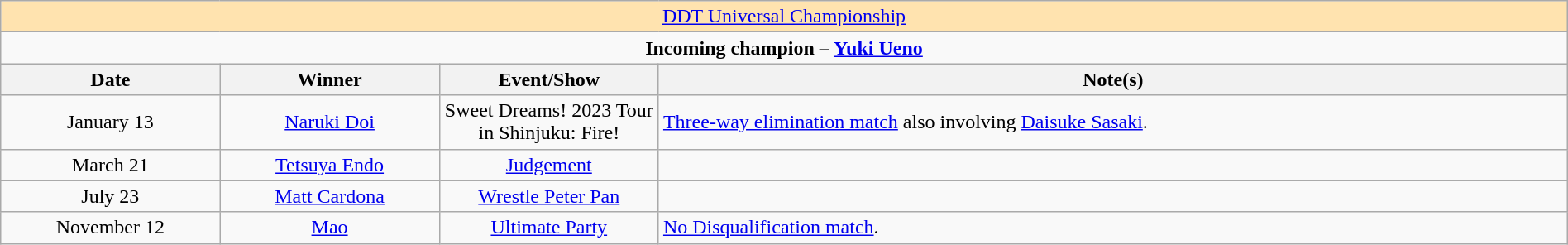<table class="wikitable" style="text-align:center; width:100%;">
<tr style="background:#ffe3af;">
<td colspan="5" style="text-align: center;"><a href='#'>DDT Universal Championship</a></td>
</tr>
<tr>
<td colspan="5" style="text-align: center;"><strong>Incoming champion – <a href='#'>Yuki Ueno</a></strong></td>
</tr>
<tr>
<th width=14%>Date</th>
<th width=14%>Winner</th>
<th width=14%>Event/Show</th>
<th width=58%>Note(s)</th>
</tr>
<tr>
<td>January 13</td>
<td><a href='#'>Naruki Doi</a></td>
<td>Sweet Dreams! 2023 Tour in Shinjuku: Fire!</td>
<td align=left><a href='#'>Three-way elimination match</a> also involving <a href='#'>Daisuke Sasaki</a>.</td>
</tr>
<tr>
<td>March 21</td>
<td><a href='#'>Tetsuya Endo</a></td>
<td><a href='#'>Judgement</a></td>
<td></td>
</tr>
<tr>
<td>July 23</td>
<td><a href='#'>Matt Cardona</a></td>
<td><a href='#'>Wrestle Peter Pan</a></td>
<td></td>
</tr>
<tr>
<td>November 12</td>
<td><a href='#'>Mao</a></td>
<td><a href='#'>Ultimate Party</a></td>
<td align=left><a href='#'>No Disqualification match</a>.</td>
</tr>
</table>
